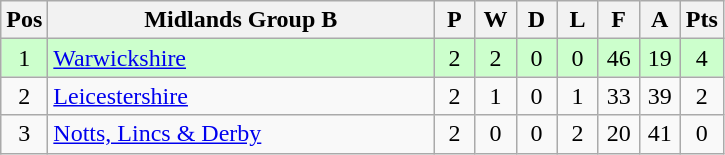<table class="wikitable" style="font-size: 100%">
<tr>
<th width=20>Pos</th>
<th width=250>Midlands Group B</th>
<th width=20>P</th>
<th width=20>W</th>
<th width=20>D</th>
<th width=20>L</th>
<th width=20>F</th>
<th width=20>A</th>
<th width=20>Pts</th>
</tr>
<tr align=center style="background: #CCFFCC;">
<td>1</td>
<td align="left"><a href='#'>Warwickshire</a></td>
<td>2</td>
<td>2</td>
<td>0</td>
<td>0</td>
<td>46</td>
<td>19</td>
<td>4</td>
</tr>
<tr align=center>
<td>2</td>
<td align="left"><a href='#'>Leicestershire</a></td>
<td>2</td>
<td>1</td>
<td>0</td>
<td>1</td>
<td>33</td>
<td>39</td>
<td>2</td>
</tr>
<tr align=center>
<td>3</td>
<td align="left"><a href='#'>Notts, Lincs & Derby</a></td>
<td>2</td>
<td>0</td>
<td>0</td>
<td>2</td>
<td>20</td>
<td>41</td>
<td>0</td>
</tr>
</table>
